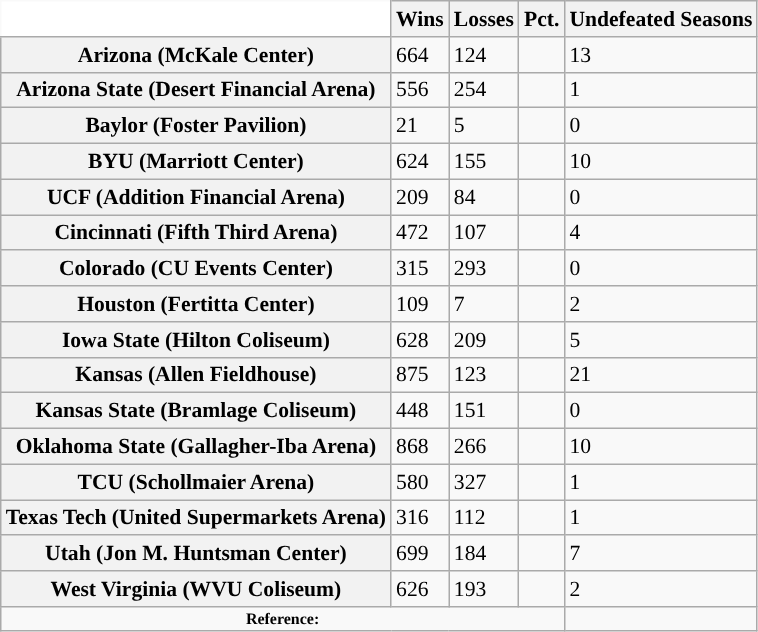<table class="wikitable" style="white-space:nowrap;font-size:90%;">
<tr>
<th colspan="1" style="background:white; border-top-style:hidden; border-left-style:hidden;" width="75"> </th>
<th>Wins</th>
<th>Losses</th>
<th>Pct.</th>
<th>Undefeated Seasons</th>
</tr>
<tr>
<th>Arizona (McKale Center)</th>
<td>664</td>
<td>124</td>
<td></td>
<td>13</td>
</tr>
<tr>
<th>Arizona State (Desert Financial Arena)</th>
<td>556</td>
<td>254</td>
<td></td>
<td>1</td>
</tr>
<tr>
<th>Baylor (Foster Pavilion)</th>
<td>21</td>
<td>5</td>
<td></td>
<td>0</td>
</tr>
<tr>
<th>BYU (Marriott Center)</th>
<td>624</td>
<td>155</td>
<td></td>
<td>10</td>
</tr>
<tr>
<th>UCF (Addition Financial Arena)</th>
<td>209</td>
<td>84</td>
<td></td>
<td>0</td>
</tr>
<tr>
<th>Cincinnati (Fifth Third Arena)</th>
<td>472</td>
<td>107</td>
<td></td>
<td>4</td>
</tr>
<tr>
<th>Colorado (CU Events Center)</th>
<td>315</td>
<td>293</td>
<td></td>
<td>0</td>
</tr>
<tr>
<th>Houston (Fertitta Center)</th>
<td>109</td>
<td>7</td>
<td></td>
<td>2</td>
</tr>
<tr>
<th>Iowa State (Hilton Coliseum)</th>
<td>628</td>
<td>209</td>
<td></td>
<td>5</td>
</tr>
<tr>
<th>Kansas (Allen Fieldhouse)</th>
<td>875</td>
<td>123</td>
<td></td>
<td>21</td>
</tr>
<tr>
<th>Kansas State (Bramlage Coliseum)</th>
<td>448</td>
<td>151</td>
<td></td>
<td>0</td>
</tr>
<tr>
<th>Oklahoma State (Gallagher-Iba Arena)</th>
<td>868</td>
<td>266</td>
<td></td>
<td>10</td>
</tr>
<tr>
<th>TCU (Schollmaier Arena)</th>
<td>580</td>
<td>327</td>
<td></td>
<td>1</td>
</tr>
<tr>
<th>Texas Tech (United Supermarkets Arena)</th>
<td>316</td>
<td>112</td>
<td></td>
<td>1</td>
</tr>
<tr>
<th>Utah (Jon M. Huntsman Center)</th>
<td>699</td>
<td>184</td>
<td></td>
<td>7</td>
</tr>
<tr>
<th>West Virginia (WVU Coliseum)</th>
<td>626</td>
<td>193</td>
<td></td>
<td>2</td>
</tr>
<tr>
<td colspan="4" style="font-size:8pt; text-align:center;"><strong>Reference:</strong></td>
<td></td>
</tr>
</table>
